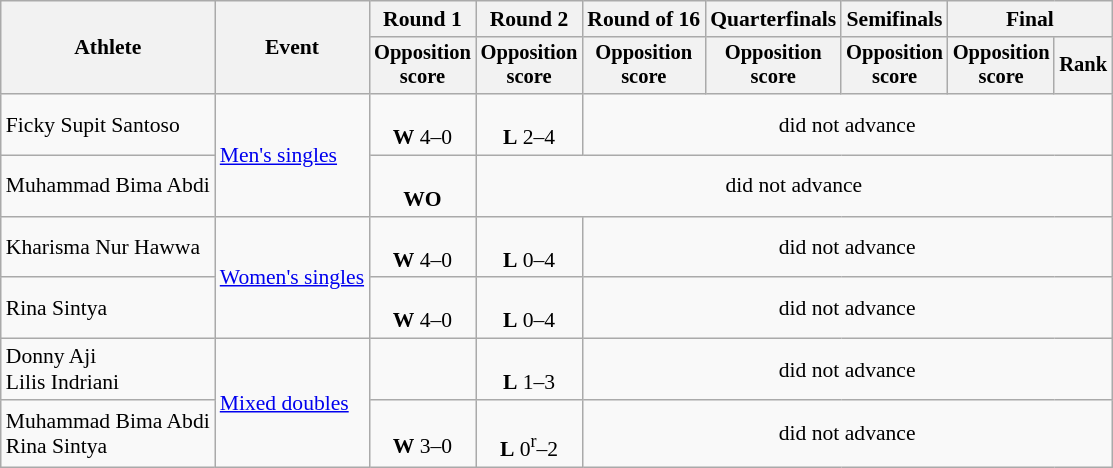<table class=wikitable style="font-size:90%; text-align:center;">
<tr>
<th rowspan="2">Athlete</th>
<th rowspan="2">Event</th>
<th>Round 1</th>
<th>Round 2</th>
<th>Round of 16</th>
<th>Quarterfinals</th>
<th>Semifinals</th>
<th colspan=2>Final</th>
</tr>
<tr style="font-size:95%">
<th>Opposition<br> score</th>
<th>Opposition<br> score</th>
<th>Opposition<br> score</th>
<th>Opposition<br> score</th>
<th>Opposition<br> score</th>
<th>Opposition<br> score</th>
<th>Rank</th>
</tr>
<tr>
<td align=left>Ficky Supit Santoso</td>
<td align=left rowspan=2><a href='#'>Men's singles</a></td>
<td><br><strong>W</strong> 4–0</td>
<td><br><strong>L</strong> 2–4</td>
<td colspan=5>did not advance</td>
</tr>
<tr>
<td align=left>Muhammad Bima Abdi</td>
<td><br><strong>WO</strong></td>
<td colspan=6>did not advance</td>
</tr>
<tr>
<td align=left>Kharisma Nur Hawwa</td>
<td align=left rowspan=2><a href='#'>Women's singles</a></td>
<td><br><strong>W</strong> 4–0</td>
<td><br><strong>L</strong> 0–4</td>
<td colspan=5>did not advance</td>
</tr>
<tr>
<td align=left>Rina Sintya</td>
<td><br><strong>W</strong> 4–0</td>
<td><br><strong>L</strong> 0–4</td>
<td colspan=5>did not advance</td>
</tr>
<tr>
<td align=left>Donny Aji<br>Lilis Indriani</td>
<td align=left rowspan=2><a href='#'>Mixed doubles</a></td>
<td></td>
<td><br><strong>L</strong> 1–3</td>
<td colspan=5>did not advance</td>
</tr>
<tr>
<td align=left>Muhammad Bima Abdi<br>Rina Sintya</td>
<td><br><strong>W</strong> 3–0</td>
<td><br><strong>L</strong> 0<sup>r</sup>–2</td>
<td colspan=5>did not advance</td>
</tr>
</table>
